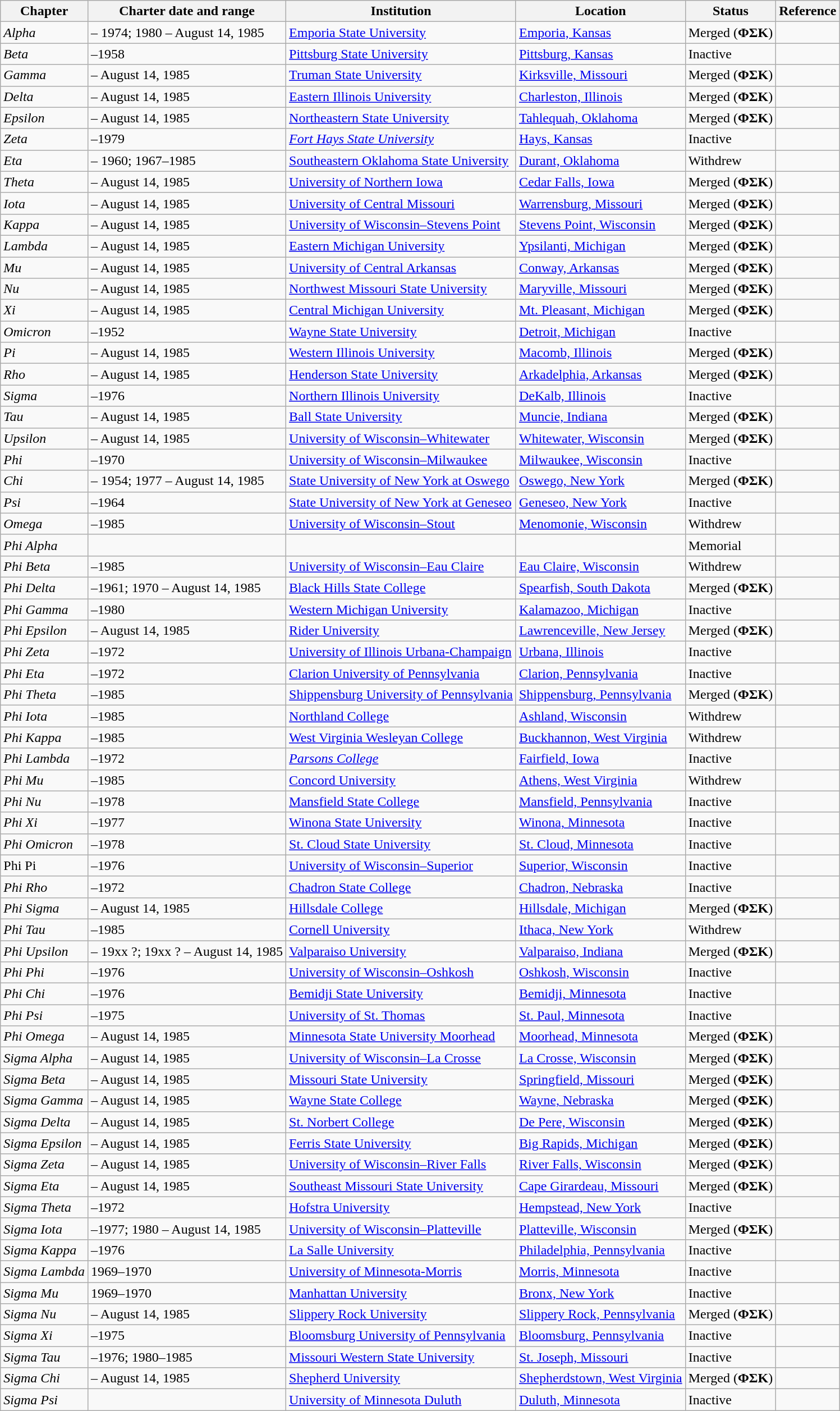<table class="sortable wikitable">
<tr>
<th>Chapter</th>
<th>Charter date and range</th>
<th>Institution</th>
<th>Location</th>
<th>Status</th>
<th>Reference</th>
</tr>
<tr>
<td><em>Alpha</em></td>
<td> – 1974; 1980 – August 14, 1985</td>
<td><a href='#'>Emporia State University</a></td>
<td><a href='#'>Emporia, Kansas</a></td>
<td>Merged (<strong>ΦΣΚ</strong>)</td>
<td></td>
</tr>
<tr>
<td><em>Beta</em></td>
<td> –1958</td>
<td><a href='#'>Pittsburg State University</a></td>
<td><a href='#'>Pittsburg, Kansas</a></td>
<td>Inactive</td>
<td></td>
</tr>
<tr>
<td><em>Gamma</em></td>
<td> – August 14, 1985</td>
<td><a href='#'>Truman State University</a></td>
<td><a href='#'>Kirksville, Missouri</a></td>
<td>Merged (<strong>ΦΣΚ</strong>)</td>
<td></td>
</tr>
<tr>
<td><em>Delta</em></td>
<td> – August 14, 1985</td>
<td><a href='#'>Eastern Illinois University</a></td>
<td><a href='#'>Charleston, Illinois</a></td>
<td>Merged (<strong>ΦΣΚ</strong>)</td>
<td></td>
</tr>
<tr>
<td><em>Epsilon</em></td>
<td> – August 14, 1985</td>
<td><a href='#'>Northeastern State University</a></td>
<td><a href='#'>Tahlequah, Oklahoma</a></td>
<td>Merged (<strong>ΦΣΚ</strong>)</td>
<td></td>
</tr>
<tr>
<td><em>Zeta</em></td>
<td>–1979</td>
<td><em><a href='#'>Fort Hays State University</a></em></td>
<td><a href='#'>Hays, Kansas</a></td>
<td>Inactive</td>
<td></td>
</tr>
<tr>
<td><em>Eta</em></td>
<td> – 1960; 1967–1985</td>
<td><a href='#'>Southeastern Oklahoma State University</a></td>
<td><a href='#'>Durant, Oklahoma</a></td>
<td>Withdrew</td>
<td></td>
</tr>
<tr>
<td><em>Theta</em></td>
<td> – August 14, 1985</td>
<td><a href='#'>University of Northern Iowa</a></td>
<td><a href='#'>Cedar Falls, Iowa</a></td>
<td>Merged (<strong>ΦΣΚ</strong>)</td>
<td></td>
</tr>
<tr>
<td><em>Iota</em></td>
<td> – August 14, 1985</td>
<td><a href='#'>University of Central Missouri</a></td>
<td><a href='#'>Warrensburg, Missouri</a></td>
<td>Merged (<strong>ΦΣΚ</strong>)</td>
<td></td>
</tr>
<tr>
<td><em>Kappa</em></td>
<td> – August 14, 1985</td>
<td><a href='#'>University of Wisconsin–Stevens Point</a></td>
<td><a href='#'>Stevens Point, Wisconsin</a></td>
<td>Merged (<strong>ΦΣΚ</strong>)</td>
<td></td>
</tr>
<tr>
<td><em>Lambda</em></td>
<td> – August 14, 1985</td>
<td><a href='#'>Eastern Michigan University</a></td>
<td><a href='#'>Ypsilanti, Michigan</a></td>
<td>Merged (<strong>ΦΣΚ</strong>)</td>
<td></td>
</tr>
<tr>
<td><em>Mu</em></td>
<td> – August 14, 1985</td>
<td><a href='#'>University of Central Arkansas</a></td>
<td><a href='#'>Conway, Arkansas</a></td>
<td>Merged (<strong>ΦΣΚ</strong>)</td>
<td></td>
</tr>
<tr>
<td><em>Nu</em></td>
<td> – August 14, 1985</td>
<td><a href='#'>Northwest Missouri State University</a></td>
<td><a href='#'>Maryville, Missouri</a></td>
<td>Merged (<strong>ΦΣΚ</strong>)</td>
<td></td>
</tr>
<tr>
<td><em>Xi</em></td>
<td> – August 14, 1985</td>
<td><a href='#'>Central Michigan University</a></td>
<td><a href='#'>Mt. Pleasant, Michigan</a></td>
<td>Merged (<strong>ΦΣΚ</strong>)</td>
<td></td>
</tr>
<tr>
<td><em>Omicron</em></td>
<td>–1952</td>
<td><a href='#'>Wayne State University</a></td>
<td><a href='#'>Detroit, Michigan</a></td>
<td>Inactive</td>
<td></td>
</tr>
<tr>
<td><em>Pi</em></td>
<td> – August 14, 1985</td>
<td><a href='#'>Western Illinois University</a></td>
<td><a href='#'>Macomb, Illinois</a></td>
<td>Merged (<strong>ΦΣΚ</strong>)</td>
<td></td>
</tr>
<tr>
<td><em>Rho</em></td>
<td> – August 14, 1985</td>
<td><a href='#'>Henderson State University</a></td>
<td><a href='#'>Arkadelphia, Arkansas</a></td>
<td>Merged (<strong>ΦΣΚ</strong>)</td>
<td></td>
</tr>
<tr>
<td><em>Sigma</em></td>
<td>–1976</td>
<td><a href='#'>Northern Illinois University</a></td>
<td><a href='#'>DeKalb, Illinois</a></td>
<td>Inactive</td>
<td></td>
</tr>
<tr>
<td><em>Tau</em></td>
<td> – August 14, 1985</td>
<td><a href='#'>Ball State University</a></td>
<td><a href='#'>Muncie, Indiana</a></td>
<td>Merged (<strong>ΦΣΚ</strong>)</td>
<td></td>
</tr>
<tr>
<td><em>Upsilon</em></td>
<td> – August 14, 1985</td>
<td><a href='#'>University of Wisconsin–Whitewater</a></td>
<td><a href='#'>Whitewater, Wisconsin</a></td>
<td>Merged (<strong>ΦΣΚ</strong>)</td>
<td></td>
</tr>
<tr>
<td><em>Phi</em></td>
<td>–1970</td>
<td><a href='#'>University of Wisconsin–Milwaukee</a></td>
<td><a href='#'>Milwaukee, Wisconsin</a></td>
<td>Inactive</td>
<td></td>
</tr>
<tr>
<td><em>Chi</em></td>
<td> – 1954; 1977 – August 14, 1985</td>
<td><a href='#'>State University of New York at Oswego</a></td>
<td><a href='#'>Oswego, New York</a></td>
<td>Merged (<strong>ΦΣΚ</strong>)</td>
<td></td>
</tr>
<tr>
<td><em>Psi</em></td>
<td>–1964</td>
<td><a href='#'>State University of New York at Geneseo</a></td>
<td><a href='#'>Geneseo, New York</a></td>
<td>Inactive</td>
<td></td>
</tr>
<tr>
<td><em>Omega</em></td>
<td>–1985</td>
<td><a href='#'>University of Wisconsin–Stout</a></td>
<td><a href='#'>Menomonie, Wisconsin</a></td>
<td>Withdrew</td>
<td></td>
</tr>
<tr>
<td><em>Phi Alpha</em></td>
<td></td>
<td></td>
<td></td>
<td>Memorial</td>
<td></td>
</tr>
<tr>
<td><em>Phi Beta</em></td>
<td>–1985</td>
<td><a href='#'>University of Wisconsin–Eau Claire</a></td>
<td><a href='#'>Eau Claire, Wisconsin</a></td>
<td>Withdrew</td>
<td></td>
</tr>
<tr>
<td><em>Phi Delta</em></td>
<td>–1961; 1970 – August 14, 1985</td>
<td><a href='#'>Black Hills State College</a></td>
<td><a href='#'>Spearfish, South Dakota</a></td>
<td>Merged (<strong>ΦΣΚ</strong>)</td>
<td></td>
</tr>
<tr>
<td><em>Phi Gamma</em></td>
<td>–1980</td>
<td><a href='#'>Western Michigan University</a></td>
<td><a href='#'>Kalamazoo, Michigan</a></td>
<td>Inactive</td>
<td></td>
</tr>
<tr>
<td><em>Phi Epsilon</em></td>
<td> – August 14, 1985</td>
<td><a href='#'>Rider University</a></td>
<td><a href='#'>Lawrenceville, New Jersey</a></td>
<td>Merged (<strong>ΦΣΚ</strong>)</td>
<td></td>
</tr>
<tr>
<td><em>Phi Zeta</em></td>
<td>–1972</td>
<td><a href='#'>University of Illinois Urbana-Champaign</a></td>
<td><a href='#'>Urbana, Illinois</a></td>
<td>Inactive</td>
<td></td>
</tr>
<tr>
<td><em>Phi Eta</em></td>
<td>–1972</td>
<td><a href='#'>Clarion University of Pennsylvania</a></td>
<td><a href='#'>Clarion, Pennsylvania</a></td>
<td>Inactive</td>
<td></td>
</tr>
<tr>
<td><em>Phi Theta</em></td>
<td>–1985</td>
<td><a href='#'>Shippensburg University of Pennsylvania</a></td>
<td><a href='#'>Shippensburg, Pennsylvania</a></td>
<td>Merged (<strong>ΦΣΚ</strong>)</td>
<td></td>
</tr>
<tr>
<td><em>Phi Iota</em></td>
<td>–1985</td>
<td><a href='#'>Northland College</a></td>
<td><a href='#'>Ashland, Wisconsin</a></td>
<td>Withdrew</td>
<td></td>
</tr>
<tr>
<td><em>Phi Kappa</em></td>
<td>–1985</td>
<td><a href='#'>West Virginia Wesleyan College</a></td>
<td><a href='#'>Buckhannon, West Virginia</a></td>
<td>Withdrew</td>
<td></td>
</tr>
<tr>
<td><em>Phi Lambda</em></td>
<td>–1972</td>
<td><em><a href='#'>Parsons College</a></em></td>
<td><a href='#'>Fairfield, Iowa</a></td>
<td>Inactive</td>
<td></td>
</tr>
<tr>
<td><em>Phi Mu</em></td>
<td>–1985</td>
<td><a href='#'>Concord University</a></td>
<td><a href='#'>Athens, West Virginia</a></td>
<td>Withdrew</td>
<td></td>
</tr>
<tr>
<td><em>Phi Nu</em></td>
<td>–1978</td>
<td><a href='#'>Mansfield State College</a></td>
<td><a href='#'>Mansfield, Pennsylvania</a></td>
<td>Inactive</td>
<td></td>
</tr>
<tr>
<td><em>Phi Xi</em></td>
<td>–1977</td>
<td><a href='#'>Winona State University</a></td>
<td><a href='#'>Winona, Minnesota</a></td>
<td>Inactive</td>
<td></td>
</tr>
<tr>
<td><em>Phi Omicron</em></td>
<td>–1978</td>
<td><a href='#'>St. Cloud State University</a></td>
<td><a href='#'>St. Cloud, Minnesota</a></td>
<td>Inactive</td>
<td></td>
</tr>
<tr>
<td>Phi Pi</td>
<td>–1976</td>
<td><a href='#'>University of Wisconsin–Superior</a></td>
<td><a href='#'>Superior, Wisconsin</a></td>
<td>Inactive</td>
<td></td>
</tr>
<tr>
<td><em>Phi Rho</em></td>
<td>–1972</td>
<td><a href='#'>Chadron State College</a></td>
<td><a href='#'>Chadron, Nebraska</a></td>
<td>Inactive</td>
<td></td>
</tr>
<tr>
<td><em>Phi Sigma</em></td>
<td> – August 14, 1985</td>
<td><a href='#'>Hillsdale College</a></td>
<td><a href='#'>Hillsdale, Michigan</a></td>
<td>Merged (<strong>ΦΣΚ</strong>)</td>
<td></td>
</tr>
<tr>
<td><em>Phi Tau</em></td>
<td>–1985</td>
<td><a href='#'>Cornell University</a></td>
<td><a href='#'>Ithaca, New York</a></td>
<td>Withdrew</td>
<td></td>
</tr>
<tr>
<td><em>Phi Upsilon</em></td>
<td> – 19xx ?; 19xx ? – August 14, 1985</td>
<td><a href='#'>Valparaiso University</a></td>
<td><a href='#'>Valparaiso, Indiana</a></td>
<td>Merged (<strong>ΦΣΚ</strong>)</td>
<td></td>
</tr>
<tr>
<td><em>Phi Phi</em></td>
<td>–1976</td>
<td><a href='#'>University of Wisconsin–Oshkosh</a></td>
<td><a href='#'>Oshkosh, Wisconsin</a></td>
<td>Inactive</td>
<td></td>
</tr>
<tr>
<td><em>Phi Chi</em></td>
<td>–1976</td>
<td><a href='#'>Bemidji State University</a></td>
<td><a href='#'>Bemidji, Minnesota</a></td>
<td>Inactive</td>
<td></td>
</tr>
<tr>
<td><em>Phi Psi</em></td>
<td>–1975</td>
<td><a href='#'>University of St. Thomas</a></td>
<td><a href='#'>St. Paul, Minnesota</a></td>
<td>Inactive</td>
<td></td>
</tr>
<tr>
<td><em>Phi Omega</em></td>
<td> – August 14, 1985</td>
<td><a href='#'>Minnesota State University Moorhead</a></td>
<td><a href='#'>Moorhead, Minnesota</a></td>
<td>Merged (<strong>ΦΣΚ</strong>)</td>
<td></td>
</tr>
<tr>
<td><em>Sigma Alpha</em></td>
<td> – August 14, 1985</td>
<td><a href='#'>University of Wisconsin–La Crosse</a></td>
<td><a href='#'>La Crosse, Wisconsin</a></td>
<td>Merged (<strong>ΦΣΚ</strong>)</td>
<td></td>
</tr>
<tr>
<td><em>Sigma Beta</em></td>
<td> – August 14, 1985</td>
<td><a href='#'>Missouri State University</a></td>
<td><a href='#'>Springfield, Missouri</a></td>
<td>Merged (<strong>ΦΣΚ</strong>)</td>
<td></td>
</tr>
<tr>
<td><em>Sigma Gamma</em></td>
<td> – August 14, 1985</td>
<td><a href='#'>Wayne State College</a></td>
<td><a href='#'>Wayne, Nebraska</a></td>
<td>Merged (<strong>ΦΣΚ</strong>)</td>
<td></td>
</tr>
<tr>
<td><em>Sigma Delta</em></td>
<td> – August 14, 1985</td>
<td><a href='#'>St. Norbert College</a></td>
<td><a href='#'>De Pere, Wisconsin</a></td>
<td>Merged (<strong>ΦΣΚ</strong>)</td>
<td></td>
</tr>
<tr>
<td><em>Sigma Epsilon</em></td>
<td> – August 14, 1985</td>
<td><a href='#'>Ferris State University</a></td>
<td><a href='#'>Big Rapids, Michigan</a></td>
<td>Merged (<strong>ΦΣΚ</strong>)</td>
<td></td>
</tr>
<tr>
<td><em>Sigma Zeta</em></td>
<td> – August 14, 1985</td>
<td><a href='#'>University of Wisconsin–River Falls</a></td>
<td><a href='#'>River Falls, Wisconsin</a></td>
<td>Merged (<strong>ΦΣΚ</strong>)</td>
<td></td>
</tr>
<tr>
<td><em>Sigma Eta</em></td>
<td> – August 14, 1985</td>
<td><a href='#'>Southeast Missouri State University</a></td>
<td><a href='#'>Cape Girardeau, Missouri</a></td>
<td>Merged (<strong>ΦΣΚ</strong>)</td>
<td></td>
</tr>
<tr>
<td><em>Sigma Theta</em></td>
<td>–1972</td>
<td><a href='#'>Hofstra University</a></td>
<td><a href='#'>Hempstead, New York</a></td>
<td>Inactive</td>
<td></td>
</tr>
<tr>
<td><em>Sigma Iota</em></td>
<td>–1977; 1980 – August 14, 1985</td>
<td><a href='#'>University of Wisconsin–Platteville</a></td>
<td><a href='#'>Platteville, Wisconsin</a></td>
<td>Merged (<strong>ΦΣΚ</strong>)</td>
<td></td>
</tr>
<tr>
<td><em>Sigma Kappa</em></td>
<td>–1976</td>
<td><a href='#'>La Salle University</a></td>
<td><a href='#'>Philadelphia, Pennsylvania</a></td>
<td>Inactive</td>
<td></td>
</tr>
<tr>
<td><em>Sigma Lambda</em></td>
<td>1969–1970</td>
<td><a href='#'>University of Minnesota-Morris</a></td>
<td><a href='#'>Morris, Minnesota</a></td>
<td>Inactive</td>
<td></td>
</tr>
<tr>
<td><em>Sigma Mu</em></td>
<td>1969–1970</td>
<td><a href='#'>Manhattan University</a></td>
<td><a href='#'>Bronx, New York</a></td>
<td>Inactive</td>
<td></td>
</tr>
<tr>
<td><em>Sigma Nu</em></td>
<td> – August 14, 1985</td>
<td><a href='#'>Slippery Rock University</a></td>
<td><a href='#'>Slippery Rock, Pennsylvania</a></td>
<td>Merged (<strong>ΦΣΚ</strong>)</td>
<td></td>
</tr>
<tr>
<td><em>Sigma Xi</em></td>
<td>–1975</td>
<td><a href='#'>Bloomsburg University of Pennsylvania</a></td>
<td><a href='#'>Bloomsburg, Pennsylvania</a></td>
<td>Inactive</td>
<td></td>
</tr>
<tr>
<td><em>Sigma Tau</em></td>
<td>–1976; 1980–1985</td>
<td><a href='#'>Missouri Western State University</a></td>
<td><a href='#'>St. Joseph, Missouri</a></td>
<td>Inactive</td>
<td></td>
</tr>
<tr>
<td><em>Sigma Chi</em></td>
<td> – August 14, 1985</td>
<td><a href='#'>Shepherd University</a></td>
<td><a href='#'>Shepherdstown, West Virginia</a></td>
<td>Merged (<strong>ΦΣΚ</strong>)</td>
<td></td>
</tr>
<tr>
<td><em>Sigma Psi</em></td>
<td></td>
<td><a href='#'>University of Minnesota Duluth</a></td>
<td><a href='#'>Duluth, Minnesota</a></td>
<td>Inactive</td>
<td></td>
</tr>
</table>
